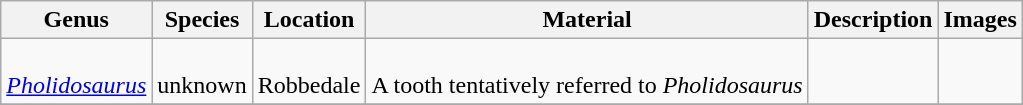<table class="wikitable" align="center">
<tr>
<th>Genus</th>
<th>Species</th>
<th>Location</th>
<th>Material</th>
<th>Description</th>
<th>Images</th>
</tr>
<tr>
<td><br><em><a href='#'>Pholidosaurus</a></em></td>
<td><br>unknown</td>
<td><br>Robbedale</td>
<td><br>A tooth tentatively referred to <em>Pholidosaurus</em></td>
<td></td>
<td><br></td>
</tr>
<tr>
</tr>
</table>
